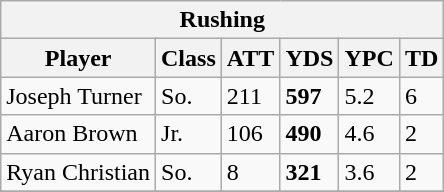<table class="wikitable">
<tr>
<th colspan="6" align="center">Rushing</th>
</tr>
<tr>
<th>Player</th>
<th>Class</th>
<th>ATT</th>
<th>YDS</th>
<th>YPC</th>
<th>TD</th>
</tr>
<tr>
<td>Joseph Turner</td>
<td>So.</td>
<td>211</td>
<td><strong>597</strong></td>
<td>5.2</td>
<td>6</td>
</tr>
<tr>
<td>Aaron Brown</td>
<td>Jr.</td>
<td>106</td>
<td><strong>490</strong></td>
<td>4.6</td>
<td>2</td>
</tr>
<tr>
<td>Ryan Christian</td>
<td>So.</td>
<td>8</td>
<td><strong>321</strong></td>
<td>3.6</td>
<td>2</td>
</tr>
<tr>
</tr>
</table>
